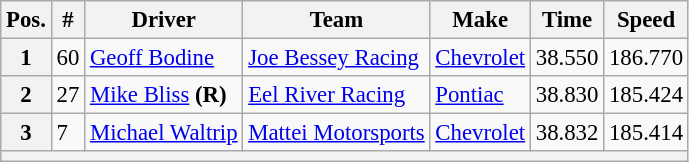<table class="wikitable" style="font-size:95%">
<tr>
<th>Pos.</th>
<th>#</th>
<th>Driver</th>
<th>Team</th>
<th>Make</th>
<th>Time</th>
<th>Speed</th>
</tr>
<tr>
<th>1</th>
<td>60</td>
<td><a href='#'>Geoff Bodine</a></td>
<td><a href='#'>Joe Bessey Racing</a></td>
<td><a href='#'>Chevrolet</a></td>
<td>38.550</td>
<td>186.770</td>
</tr>
<tr>
<th>2</th>
<td>27</td>
<td><a href='#'>Mike Bliss</a> <strong>(R)</strong></td>
<td><a href='#'>Eel River Racing</a></td>
<td><a href='#'>Pontiac</a></td>
<td>38.830</td>
<td>185.424</td>
</tr>
<tr>
<th>3</th>
<td>7</td>
<td><a href='#'>Michael Waltrip</a></td>
<td><a href='#'>Mattei Motorsports</a></td>
<td><a href='#'>Chevrolet</a></td>
<td>38.832</td>
<td>185.414</td>
</tr>
<tr>
<th colspan="7"></th>
</tr>
</table>
